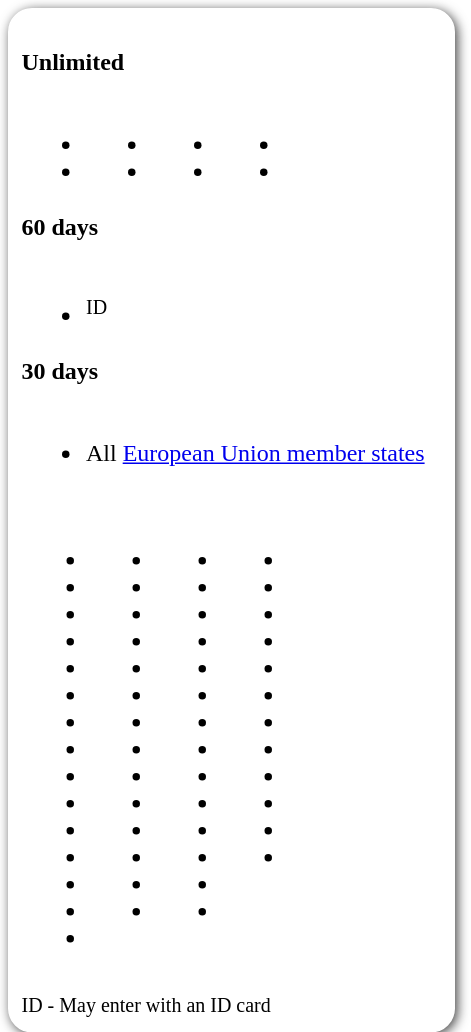<table style=" border-radius:1em; box-shadow: 0.1em 0.1em 0.5em rgba(0,0,0,0.75); background-color: white; border: 1px solid white; padding: 5px;">
<tr style="vertical-align:top;">
<td><br><strong>Unlimited</strong><table>
<tr>
<td><br><ul><li></li><li></li></ul></td>
<td valign="top"><br><ul><li></li><li></li></ul></td>
<td valign="top"><br><ul><li></li><li></li></ul></td>
<td valign="top"><br><ul><li></li><li></li></ul></td>
<td></td>
</tr>
</table>
<strong>60 days</strong><table>
<tr>
<td><br><ul><li><sup>ID</sup></li></ul></td>
<td></td>
</tr>
</table>
<strong>30 days</strong><table>
<tr>
<td><br><ul><li> All <a href='#'>European Union member states</a></li></ul><table>
<tr>
<td><br><ul><li></li><li></li><li></li><li></li><li></li><li></li><li></li><li></li><li></li><li></li><li></li><li></li><li></li><li></li><li></li></ul></td>
<td valign="top"><br><ul><li></li><li></li><li></li><li></li><li></li><li></li><li></li><li></li><li></li><li></li><li></li><li></li><li></li><li></li></ul></td>
<td valign="top"><br><ul><li></li><li></li><li></li><li></li><li></li><li></li><li></li><li></li><li></li><li></li><li></li><li></li><li></li><li></li></ul></td>
<td valign="top"><br><ul><li></li><li></li><li></li><li></li><li></li><li></li><li></li><li></li><li></li><li></li><li></li><li></li></ul></td>
<td></td>
</tr>
</table>
</td>
<td></td>
</tr>
</table>
<sub> ID - May enter with an ID card</sub></td>
<td></td>
</tr>
</table>
